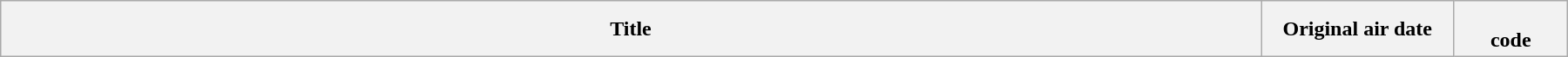<table class="wikitable plainrowheaders" style="width:95%; margin:auto;">
<tr>
<th>Title</th>
<th width="140">Original air date</th>
<th width="80"><br>code<br>
























</th>
</tr>
</table>
